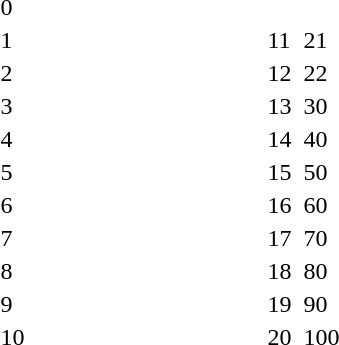<table>
<tr>
<td width="20">0</td>
<td width="150"></td>
<td></td>
<td></td>
<td></td>
<td></td>
</tr>
<tr>
<td>1</td>
<td></td>
<td>11</td>
<td></td>
<td>21</td>
<td></td>
</tr>
<tr>
<td>2</td>
<td></td>
<td>12</td>
<td></td>
<td>22</td>
<td></td>
</tr>
<tr>
<td>3</td>
<td></td>
<td>13</td>
<td></td>
<td>30</td>
<td></td>
</tr>
<tr>
<td>4</td>
<td></td>
<td>14</td>
<td></td>
<td>40</td>
<td></td>
</tr>
<tr>
<td>5</td>
<td></td>
<td>15</td>
<td></td>
<td>50</td>
<td></td>
</tr>
<tr>
<td>6</td>
<td></td>
<td>16</td>
<td></td>
<td>60</td>
<td></td>
</tr>
<tr>
<td>7</td>
<td></td>
<td>17</td>
<td></td>
<td>70</td>
<td></td>
</tr>
<tr>
<td>8</td>
<td></td>
<td>18</td>
<td></td>
<td>80</td>
<td></td>
</tr>
<tr>
<td>9</td>
<td></td>
<td>19</td>
<td></td>
<td>90</td>
<td></td>
</tr>
<tr>
<td>10</td>
<td></td>
<td>20</td>
<td></td>
<td>100</td>
<td></td>
</tr>
</table>
